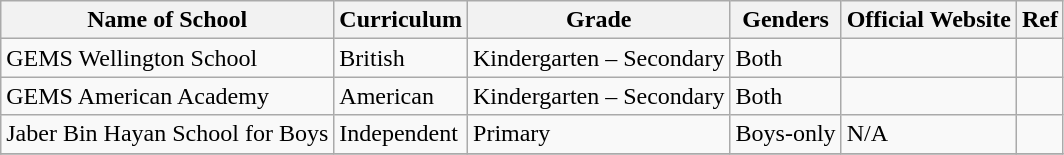<table class="wikitable">
<tr>
<th>Name of School</th>
<th>Curriculum</th>
<th>Grade</th>
<th>Genders</th>
<th>Official Website</th>
<th>Ref</th>
</tr>
<tr>
<td>GEMS Wellington School</td>
<td>British</td>
<td>Kindergarten – Secondary</td>
<td>Both</td>
<td></td>
<td></td>
</tr>
<tr>
<td>GEMS American Academy</td>
<td>American</td>
<td>Kindergarten – Secondary</td>
<td>Both</td>
<td></td>
<td></td>
</tr>
<tr>
<td>Jaber Bin Hayan School for Boys</td>
<td>Independent</td>
<td>Primary</td>
<td>Boys-only</td>
<td>N/A</td>
<td></td>
</tr>
<tr>
</tr>
</table>
